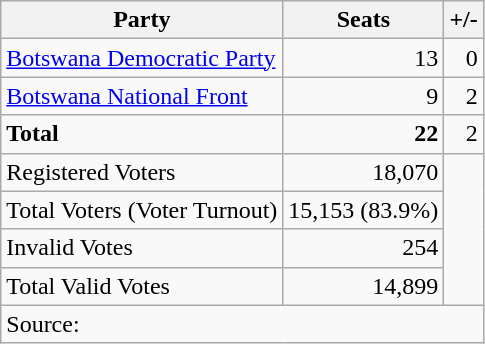<table class=wikitable style=text-align:right>
<tr>
<th>Party</th>
<th>Seats</th>
<th>+/-</th>
</tr>
<tr>
<td align=left><a href='#'>Botswana Democratic Party</a></td>
<td>13</td>
<td>0</td>
</tr>
<tr>
<td align=left><a href='#'>Botswana National Front</a></td>
<td>9</td>
<td>2</td>
</tr>
<tr>
<td align=left><strong>Total</strong></td>
<td><strong>22</strong></td>
<td>2</td>
</tr>
<tr>
<td align=left>Registered Voters</td>
<td>18,070</td>
</tr>
<tr>
<td align=left>Total Voters (Voter Turnout)</td>
<td>15,153 (83.9%)</td>
</tr>
<tr>
<td align=left>Invalid Votes</td>
<td>254</td>
</tr>
<tr>
<td align=left>Total Valid Votes</td>
<td>14,899</td>
</tr>
<tr>
<td colspan=4 align=left>Source: </td>
</tr>
</table>
